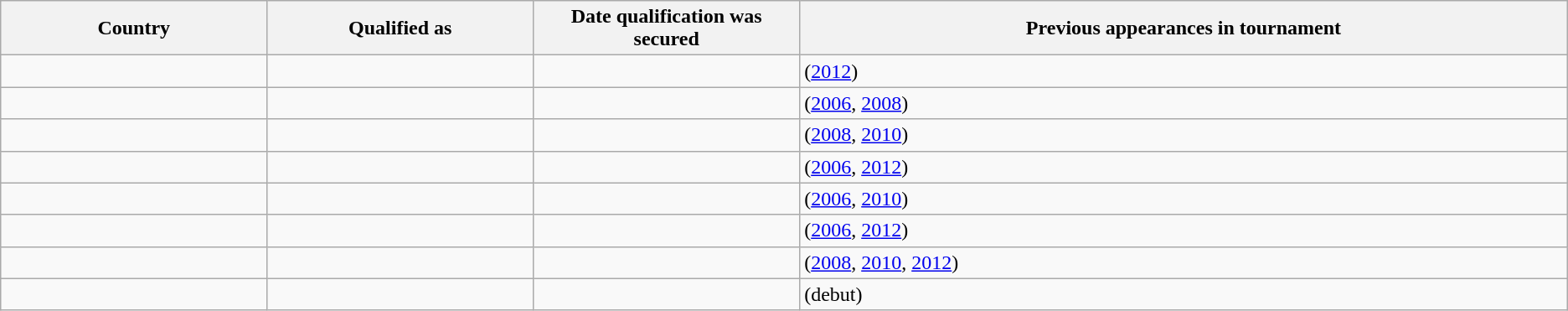<table class="wikitable sortable">
<tr>
<th width=17%>Country</th>
<th width=17%>Qualified as</th>
<th width=17%>Date qualification was secured</th>
<th width=49%>Previous appearances in tournament</th>
</tr>
<tr>
<td></td>
<td></td>
<td></td>
<td> (<a href='#'>2012</a>)</td>
</tr>
<tr>
<td></td>
<td></td>
<td></td>
<td> (<a href='#'>2006</a>, <a href='#'>2008</a>)</td>
</tr>
<tr>
<td></td>
<td></td>
<td></td>
<td> (<a href='#'>2008</a>, <a href='#'>2010</a>)</td>
</tr>
<tr>
<td></td>
<td></td>
<td></td>
<td> (<a href='#'>2006</a>, <a href='#'>2012</a>)</td>
</tr>
<tr>
<td></td>
<td></td>
<td></td>
<td> (<a href='#'>2006</a>, <a href='#'>2010</a>)</td>
</tr>
<tr>
<td></td>
<td></td>
<td></td>
<td> (<a href='#'>2006</a>, <a href='#'>2012</a>)</td>
</tr>
<tr>
<td></td>
<td></td>
<td></td>
<td> (<a href='#'>2008</a>, <a href='#'>2010</a>, <a href='#'>2012</a>)</td>
</tr>
<tr>
<td></td>
<td></td>
<td></td>
<td> (debut)</td>
</tr>
</table>
